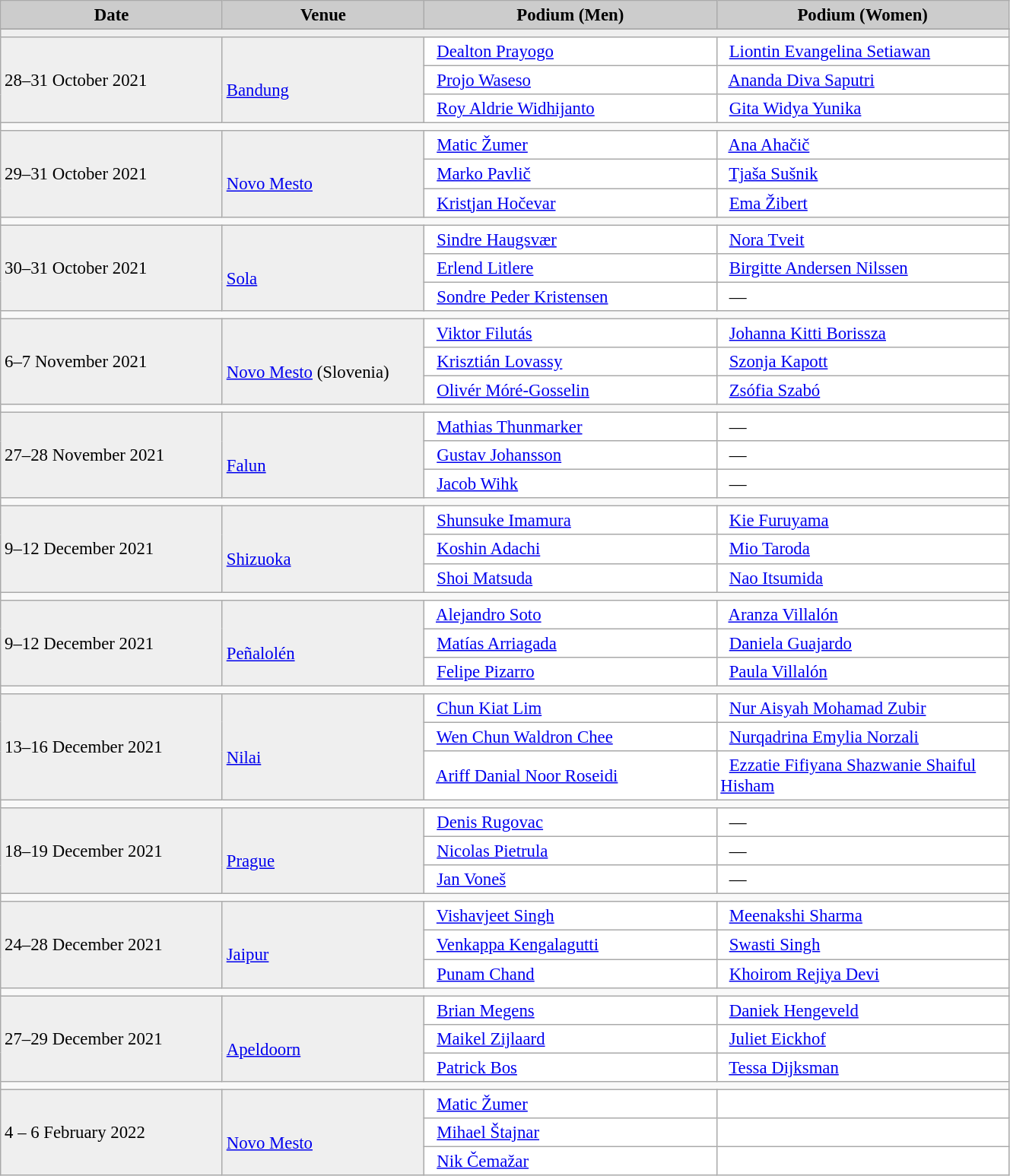<table class="wikitable" width=70% bgcolor="#f7f8ff" cellpadding="3" cellspacing="0" border="1" style="font-size: 95%; border: gray solid 1px; border-collapse: collapse;">
<tr bgcolor="#CCCCCC">
<td align="center"><strong>Date</strong></td>
<td width=20% align="center"><strong>Venue</strong></td>
<td width=29% align="center"><strong>Podium (Men)</strong></td>
<td width=29% align="center"><strong>Podium (Women)</strong></td>
</tr>
<tr bgcolor="#EFEFEF">
</tr>
<tr>
</tr>
<tr bgcolor="#EFEFEF">
<td colspan=4></td>
</tr>
<tr bgcolor="#EFEFEF">
<td rowspan=3>28–31 October 2021</td>
<td rowspan=3><br><a href='#'>Bandung</a></td>
<td bgcolor="#ffffff">   <a href='#'>Dealton Prayogo</a></td>
<td bgcolor="#ffffff">   <a href='#'>Liontin Evangelina Setiawan</a></td>
</tr>
<tr>
<td bgcolor="#ffffff">   <a href='#'>Projo Waseso</a></td>
<td bgcolor="#ffffff">   <a href='#'>Ananda Diva Saputri</a></td>
</tr>
<tr>
<td bgcolor="#ffffff">   <a href='#'>Roy Aldrie Widhijanto</a></td>
<td bgcolor="#ffffff">   <a href='#'>Gita Widya Yunika</a></td>
</tr>
<tr>
<td colspan=4></td>
</tr>
<tr bgcolor="#EFEFEF">
<td rowspan=3>29–31 October 2021</td>
<td rowspan=3><br><a href='#'>Novo Mesto</a></td>
<td bgcolor="#ffffff">   <a href='#'>Matic Žumer</a></td>
<td bgcolor="#ffffff">   <a href='#'>Ana Ahačič</a></td>
</tr>
<tr>
<td bgcolor="#ffffff">   <a href='#'>Marko Pavlič</a></td>
<td bgcolor="#ffffff">   <a href='#'>Tjaša Sušnik</a></td>
</tr>
<tr>
<td bgcolor="#ffffff">   <a href='#'>Kristjan Hočevar</a></td>
<td bgcolor="#ffffff">   <a href='#'>Ema Žibert</a></td>
</tr>
<tr>
<td colspan=4></td>
</tr>
<tr bgcolor="#EFEFEF">
<td rowspan=3>30–31 October 2021</td>
<td rowspan=3><br><a href='#'>Sola</a></td>
<td bgcolor="#ffffff">   <a href='#'>Sindre Haugsvær</a></td>
<td bgcolor="#ffffff">   <a href='#'>Nora Tveit</a></td>
</tr>
<tr>
<td bgcolor="#ffffff">   <a href='#'>Erlend Litlere</a></td>
<td bgcolor="#ffffff">   <a href='#'>Birgitte Andersen Nilssen</a></td>
</tr>
<tr>
<td bgcolor="#ffffff">   <a href='#'>Sondre Peder Kristensen</a></td>
<td bgcolor="#ffffff">   —</td>
</tr>
<tr>
<td colspan=4></td>
</tr>
<tr bgcolor="#EFEFEF">
<td rowspan=3>6–7 November 2021</td>
<td rowspan=3><br><a href='#'>Novo Mesto</a> (Slovenia)</td>
<td bgcolor="#ffffff">   <a href='#'>Viktor Filutás</a></td>
<td bgcolor="#ffffff">   <a href='#'>Johanna Kitti Borissza</a></td>
</tr>
<tr>
<td bgcolor="#ffffff">   <a href='#'>Krisztián Lovassy</a></td>
<td bgcolor="#ffffff">   <a href='#'>Szonja Kapott</a></td>
</tr>
<tr>
<td bgcolor="#ffffff">   <a href='#'>Olivér Móré-Gosselin</a></td>
<td bgcolor="#ffffff">   <a href='#'>Zsófia Szabó</a></td>
</tr>
<tr>
<td colspan=4></td>
</tr>
<tr bgcolor="#EFEFEF">
<td rowspan=3>27–28 November 2021</td>
<td rowspan=3><br><a href='#'>Falun</a></td>
<td bgcolor="#ffffff">   <a href='#'>Mathias Thunmarker</a></td>
<td bgcolor="#ffffff">   —</td>
</tr>
<tr>
<td bgcolor="#ffffff">   <a href='#'>Gustav Johansson</a></td>
<td bgcolor="#ffffff">   —</td>
</tr>
<tr>
<td bgcolor="#ffffff">   <a href='#'>Jacob Wihk</a></td>
<td bgcolor="#ffffff">   —</td>
</tr>
<tr>
<td colspan=4></td>
</tr>
<tr bgcolor="#EFEFEF">
<td rowspan=3>9–12 December 2021</td>
<td rowspan=3><br><a href='#'>Shizuoka</a></td>
<td bgcolor="#ffffff">   <a href='#'>Shunsuke Imamura</a></td>
<td bgcolor="#ffffff">   <a href='#'>Kie Furuyama</a></td>
</tr>
<tr>
<td bgcolor="#ffffff">   <a href='#'>Koshin Adachi</a></td>
<td bgcolor="#ffffff">   <a href='#'>Mio Taroda</a></td>
</tr>
<tr>
<td bgcolor="#ffffff">   <a href='#'>Shoi Matsuda</a></td>
<td bgcolor="#ffffff">   <a href='#'>Nao Itsumida</a></td>
</tr>
<tr>
<td colspan=4></td>
</tr>
<tr bgcolor="#EFEFEF">
<td rowspan=3>9–12 December 2021</td>
<td rowspan=3><br><a href='#'>Peñalolén</a></td>
<td bgcolor="#ffffff">   <a href='#'>Alejandro Soto</a></td>
<td bgcolor="#ffffff">   <a href='#'>Aranza Villalón</a></td>
</tr>
<tr>
<td bgcolor="#ffffff">   <a href='#'>Matías Arriagada</a></td>
<td bgcolor="#ffffff">   <a href='#'>Daniela Guajardo</a></td>
</tr>
<tr>
<td bgcolor="#ffffff">   <a href='#'>Felipe Pizarro</a></td>
<td bgcolor="#ffffff">   <a href='#'>Paula Villalón</a></td>
</tr>
<tr>
<td colspan=4></td>
</tr>
<tr bgcolor="#EFEFEF">
<td rowspan=3>13–16 December 2021</td>
<td rowspan=3><br><a href='#'>Nilai</a></td>
<td bgcolor="#ffffff">   <a href='#'>Chun Kiat Lim</a></td>
<td bgcolor="#ffffff">   <a href='#'>Nur Aisyah Mohamad Zubir</a></td>
</tr>
<tr>
<td bgcolor="#ffffff">   <a href='#'>Wen Chun Waldron Chee</a></td>
<td bgcolor="#ffffff">   <a href='#'>Nurqadrina Emylia Norzali</a></td>
</tr>
<tr>
<td bgcolor="#ffffff">   <a href='#'>Ariff Danial Noor Roseidi</a></td>
<td bgcolor="#ffffff">   <a href='#'>Ezzatie Fifiyana Shazwanie Shaiful Hisham</a></td>
</tr>
<tr>
<td colspan=4></td>
</tr>
<tr bgcolor="#EFEFEF">
<td rowspan=3>18–19 December 2021</td>
<td rowspan=3><br><a href='#'>Prague</a></td>
<td bgcolor="#ffffff">   <a href='#'>Denis Rugovac</a></td>
<td bgcolor="#ffffff">   —</td>
</tr>
<tr>
<td bgcolor="#ffffff">   <a href='#'>Nicolas Pietrula</a></td>
<td bgcolor="#ffffff">   —</td>
</tr>
<tr>
<td bgcolor="#ffffff">   <a href='#'>Jan Voneš</a></td>
<td bgcolor="#ffffff">   —</td>
</tr>
<tr>
<td colspan=4></td>
</tr>
<tr bgcolor="#EFEFEF">
<td rowspan=3>24–28 December 2021</td>
<td rowspan=3><br><a href='#'>Jaipur</a></td>
<td bgcolor="#ffffff">   <a href='#'>Vishavjeet Singh</a></td>
<td bgcolor="#ffffff">   <a href='#'>Meenakshi Sharma</a></td>
</tr>
<tr>
<td bgcolor="#ffffff">   <a href='#'>Venkappa Kengalagutti</a></td>
<td bgcolor="#ffffff">   <a href='#'>Swasti Singh</a></td>
</tr>
<tr>
<td bgcolor="#ffffff">   <a href='#'>Punam Chand</a></td>
<td bgcolor="#ffffff">   <a href='#'>Khoirom Rejiya Devi</a></td>
</tr>
<tr>
<td colspan=4></td>
</tr>
<tr bgcolor="#EFEFEF">
<td rowspan=3>27–29 December 2021</td>
<td rowspan=3><br><a href='#'>Apeldoorn</a></td>
<td bgcolor="#ffffff">   <a href='#'>Brian Megens</a></td>
<td bgcolor="#ffffff">   <a href='#'>Daniek Hengeveld</a></td>
</tr>
<tr>
<td bgcolor="#ffffff">   <a href='#'>Maikel Zijlaard</a></td>
<td bgcolor="#ffffff">   <a href='#'>Juliet Eickhof</a></td>
</tr>
<tr>
<td bgcolor="#ffffff">   <a href='#'>Patrick Bos</a></td>
<td bgcolor="#ffffff">   <a href='#'>Tessa Dijksman</a></td>
</tr>
<tr>
<td colspan=4></td>
</tr>
<tr bgcolor="#EFEFEF">
<td rowspan=3>4 – 6 February 2022</td>
<td rowspan=3><br><a href='#'>Novo Mesto</a></td>
<td bgcolor="#ffffff">   <a href='#'>Matic Žumer</a></td>
<td bgcolor="#ffffff">   <a href='#'></a></td>
</tr>
<tr>
<td bgcolor="#ffffff">   <a href='#'>Mihael Štajnar</a></td>
<td bgcolor="#ffffff">   <a href='#'></a></td>
</tr>
<tr>
<td bgcolor="#ffffff">   <a href='#'>Nik Čemažar</a></td>
<td bgcolor="#ffffff">   <a href='#'></a></td>
</tr>
</table>
